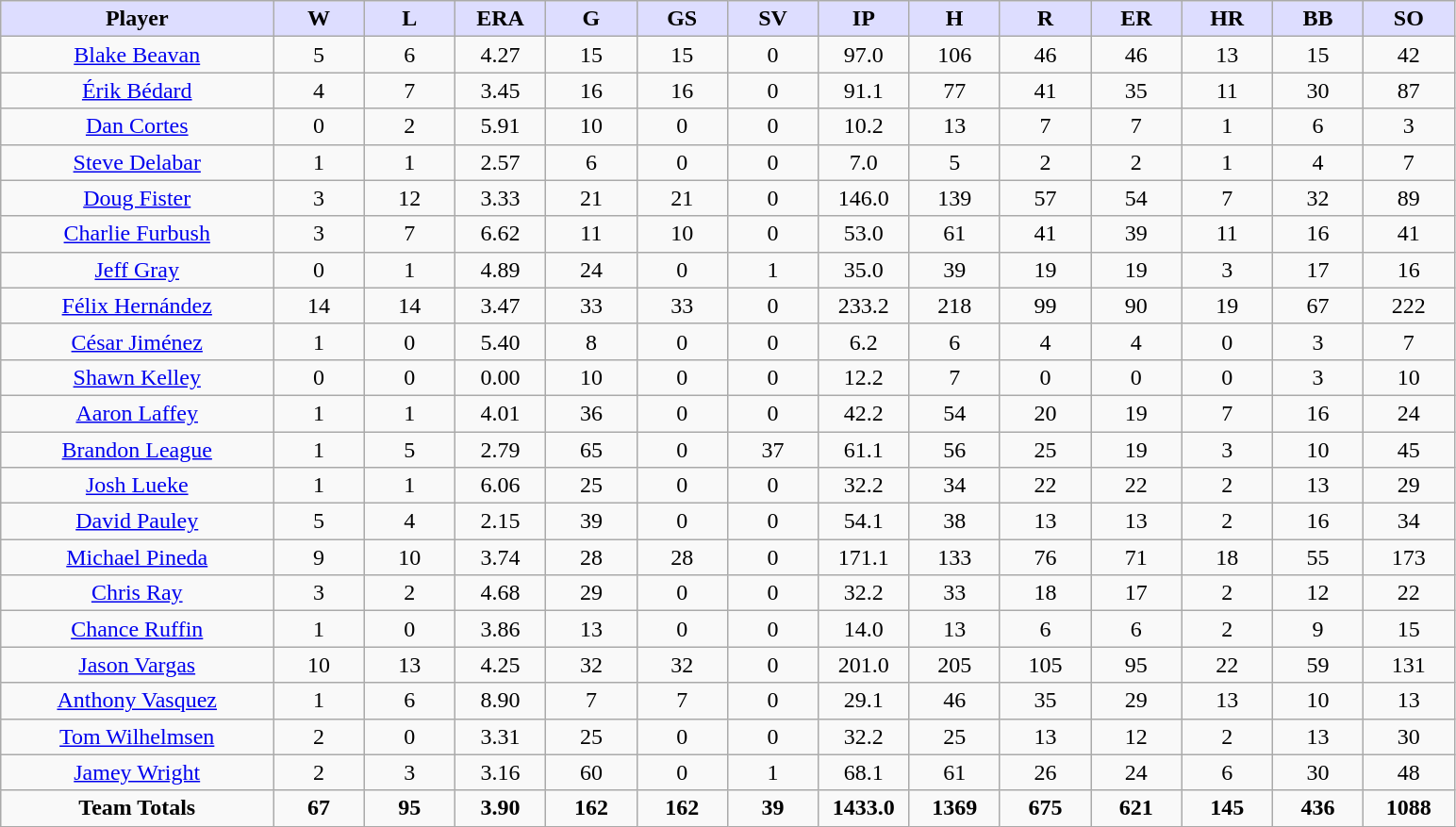<table class="wikitable sortable">
<tr>
<th style="background:#ddf; width:15%;">Player</th>
<th style="background:#ddf; width:5%;">W</th>
<th style="background:#ddf; width:5%;">L</th>
<th style="background:#ddf; width:5%;">ERA</th>
<th style="background:#ddf; width:5%;">G</th>
<th style="background:#ddf; width:5%;">GS</th>
<th style="background:#ddf; width:5%;">SV</th>
<th style="background:#ddf; width:5%;">IP</th>
<th style="background:#ddf; width:5%;">H</th>
<th style="background:#ddf; width:5%;">R</th>
<th style="background:#ddf; width:5%;">ER</th>
<th style="background:#ddf; width:5%;">HR</th>
<th style="background:#ddf; width:5%;">BB</th>
<th style="background:#ddf; width:5%;">SO</th>
</tr>
<tr align=center>
<td><a href='#'>Blake Beavan</a></td>
<td>5</td>
<td>6</td>
<td>4.27</td>
<td>15</td>
<td>15</td>
<td>0</td>
<td>97.0</td>
<td>106</td>
<td>46</td>
<td>46</td>
<td>13</td>
<td>15</td>
<td>42</td>
</tr>
<tr align=center>
<td><a href='#'>Érik Bédard</a></td>
<td>4</td>
<td>7</td>
<td>3.45</td>
<td>16</td>
<td>16</td>
<td>0</td>
<td>91.1</td>
<td>77</td>
<td>41</td>
<td>35</td>
<td>11</td>
<td>30</td>
<td>87</td>
</tr>
<tr align=center>
<td><a href='#'>Dan Cortes</a></td>
<td>0</td>
<td>2</td>
<td>5.91</td>
<td>10</td>
<td>0</td>
<td>0</td>
<td>10.2</td>
<td>13</td>
<td>7</td>
<td>7</td>
<td>1</td>
<td>6</td>
<td>3</td>
</tr>
<tr align=center>
<td><a href='#'>Steve Delabar</a></td>
<td>1</td>
<td>1</td>
<td>2.57</td>
<td>6</td>
<td>0</td>
<td>0</td>
<td>7.0</td>
<td>5</td>
<td>2</td>
<td>2</td>
<td>1</td>
<td>4</td>
<td>7</td>
</tr>
<tr align=center>
<td><a href='#'>Doug Fister</a></td>
<td>3</td>
<td>12</td>
<td>3.33</td>
<td>21</td>
<td>21</td>
<td>0</td>
<td>146.0</td>
<td>139</td>
<td>57</td>
<td>54</td>
<td>7</td>
<td>32</td>
<td>89</td>
</tr>
<tr align=center>
<td><a href='#'>Charlie Furbush</a></td>
<td>3</td>
<td>7</td>
<td>6.62</td>
<td>11</td>
<td>10</td>
<td>0</td>
<td>53.0</td>
<td>61</td>
<td>41</td>
<td>39</td>
<td>11</td>
<td>16</td>
<td>41</td>
</tr>
<tr align=center>
<td><a href='#'>Jeff Gray</a></td>
<td>0</td>
<td>1</td>
<td>4.89</td>
<td>24</td>
<td>0</td>
<td>1</td>
<td>35.0</td>
<td>39</td>
<td>19</td>
<td>19</td>
<td>3</td>
<td>17</td>
<td>16</td>
</tr>
<tr align=center>
<td><a href='#'>Félix Hernández</a></td>
<td>14</td>
<td>14</td>
<td>3.47</td>
<td>33</td>
<td>33</td>
<td>0</td>
<td>233.2</td>
<td>218</td>
<td>99</td>
<td>90</td>
<td>19</td>
<td>67</td>
<td>222</td>
</tr>
<tr align=center>
<td><a href='#'>César Jiménez</a></td>
<td>1</td>
<td>0</td>
<td>5.40</td>
<td>8</td>
<td>0</td>
<td>0</td>
<td>6.2</td>
<td>6</td>
<td>4</td>
<td>4</td>
<td>0</td>
<td>3</td>
<td>7</td>
</tr>
<tr align=center>
<td><a href='#'>Shawn Kelley</a></td>
<td>0</td>
<td>0</td>
<td>0.00</td>
<td>10</td>
<td>0</td>
<td>0</td>
<td>12.2</td>
<td>7</td>
<td>0</td>
<td>0</td>
<td>0</td>
<td>3</td>
<td>10</td>
</tr>
<tr align=center>
<td><a href='#'>Aaron Laffey</a></td>
<td>1</td>
<td>1</td>
<td>4.01</td>
<td>36</td>
<td>0</td>
<td>0</td>
<td>42.2</td>
<td>54</td>
<td>20</td>
<td>19</td>
<td>7</td>
<td>16</td>
<td>24</td>
</tr>
<tr align=center>
<td><a href='#'>Brandon League</a></td>
<td>1</td>
<td>5</td>
<td>2.79</td>
<td>65</td>
<td>0</td>
<td>37</td>
<td>61.1</td>
<td>56</td>
<td>25</td>
<td>19</td>
<td>3</td>
<td>10</td>
<td>45</td>
</tr>
<tr align=center>
<td><a href='#'>Josh Lueke</a></td>
<td>1</td>
<td>1</td>
<td>6.06</td>
<td>25</td>
<td>0</td>
<td>0</td>
<td>32.2</td>
<td>34</td>
<td>22</td>
<td>22</td>
<td>2</td>
<td>13</td>
<td>29</td>
</tr>
<tr align=center>
<td><a href='#'>David Pauley</a></td>
<td>5</td>
<td>4</td>
<td>2.15</td>
<td>39</td>
<td>0</td>
<td>0</td>
<td>54.1</td>
<td>38</td>
<td>13</td>
<td>13</td>
<td>2</td>
<td>16</td>
<td>34</td>
</tr>
<tr align=center>
<td><a href='#'>Michael Pineda</a></td>
<td>9</td>
<td>10</td>
<td>3.74</td>
<td>28</td>
<td>28</td>
<td>0</td>
<td>171.1</td>
<td>133</td>
<td>76</td>
<td>71</td>
<td>18</td>
<td>55</td>
<td>173</td>
</tr>
<tr align=center>
<td><a href='#'>Chris Ray</a></td>
<td>3</td>
<td>2</td>
<td>4.68</td>
<td>29</td>
<td>0</td>
<td>0</td>
<td>32.2</td>
<td>33</td>
<td>18</td>
<td>17</td>
<td>2</td>
<td>12</td>
<td>22</td>
</tr>
<tr align=center>
<td><a href='#'>Chance Ruffin</a></td>
<td>1</td>
<td>0</td>
<td>3.86</td>
<td>13</td>
<td>0</td>
<td>0</td>
<td>14.0</td>
<td>13</td>
<td>6</td>
<td>6</td>
<td>2</td>
<td>9</td>
<td>15</td>
</tr>
<tr align=center>
<td><a href='#'>Jason Vargas</a></td>
<td>10</td>
<td>13</td>
<td>4.25</td>
<td>32</td>
<td>32</td>
<td>0</td>
<td>201.0</td>
<td>205</td>
<td>105</td>
<td>95</td>
<td>22</td>
<td>59</td>
<td>131</td>
</tr>
<tr align=center>
<td><a href='#'>Anthony Vasquez</a></td>
<td>1</td>
<td>6</td>
<td>8.90</td>
<td>7</td>
<td>7</td>
<td>0</td>
<td>29.1</td>
<td>46</td>
<td>35</td>
<td>29</td>
<td>13</td>
<td>10</td>
<td>13</td>
</tr>
<tr align=center>
<td><a href='#'>Tom Wilhelmsen</a></td>
<td>2</td>
<td>0</td>
<td>3.31</td>
<td>25</td>
<td>0</td>
<td>0</td>
<td>32.2</td>
<td>25</td>
<td>13</td>
<td>12</td>
<td>2</td>
<td>13</td>
<td>30</td>
</tr>
<tr align=center>
<td><a href='#'>Jamey Wright</a></td>
<td>2</td>
<td>3</td>
<td>3.16</td>
<td>60</td>
<td>0</td>
<td>1</td>
<td>68.1</td>
<td>61</td>
<td>26</td>
<td>24</td>
<td>6</td>
<td>30</td>
<td>48</td>
</tr>
<tr align=center>
<td><strong>Team Totals</strong></td>
<td><strong>67</strong></td>
<td><strong>95</strong></td>
<td><strong>3.90</strong></td>
<td><strong>162</strong></td>
<td><strong>162</strong></td>
<td><strong>39</strong></td>
<td><strong>1433.0</strong></td>
<td><strong>1369</strong></td>
<td><strong>675</strong></td>
<td><strong>621</strong></td>
<td><strong>145</strong></td>
<td><strong>436</strong></td>
<td><strong>1088</strong></td>
</tr>
</table>
